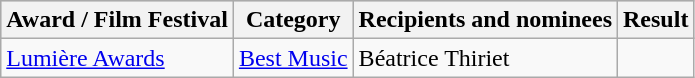<table class="wikitable plainrowheaders sortable">
<tr style="background:#ccc; text-align:center;">
<th scope="col">Award / Film Festival</th>
<th scope="col">Category</th>
<th scope="col">Recipients and nominees</th>
<th scope="col">Result</th>
</tr>
<tr>
<td><a href='#'>Lumière Awards</a></td>
<td><a href='#'>Best Music</a></td>
<td>Béatrice Thiriet</td>
<td></td>
</tr>
</table>
